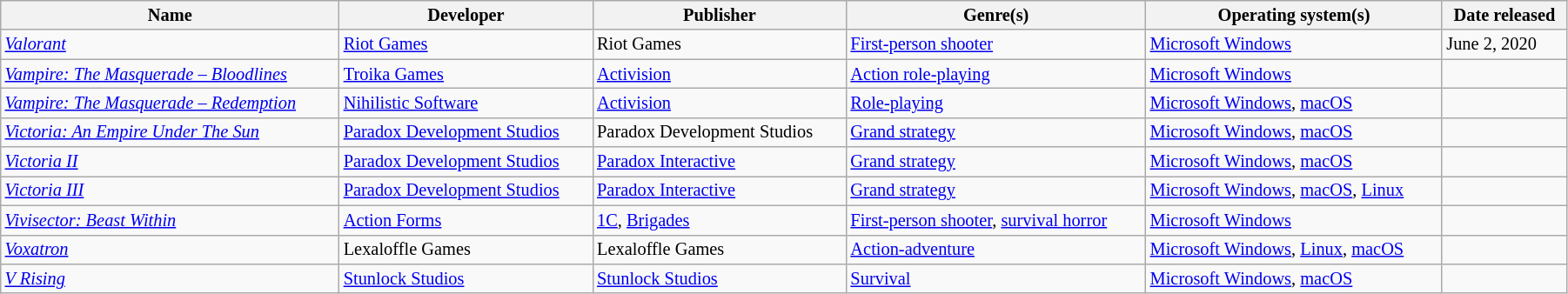<table class="wikitable sortable" style="font-size:85%; width:95%">
<tr>
<th>Name</th>
<th>Developer</th>
<th>Publisher</th>
<th>Genre(s)</th>
<th>Operating system(s)</th>
<th>Date released</th>
</tr>
<tr>
<td><em><a href='#'>Valorant</a></em></td>
<td><a href='#'>Riot Games</a></td>
<td>Riot Games</td>
<td><a href='#'>First-person shooter</a></td>
<td><a href='#'>Microsoft Windows</a></td>
<td>June 2, 2020</td>
</tr>
<tr>
<td><em><a href='#'>Vampire: The Masquerade – Bloodlines</a></em></td>
<td><a href='#'>Troika Games</a></td>
<td><a href='#'>Activision</a></td>
<td><a href='#'>Action role-playing</a></td>
<td><a href='#'>Microsoft Windows</a></td>
<td></td>
</tr>
<tr>
<td><em><a href='#'>Vampire: The Masquerade – Redemption</a></em></td>
<td><a href='#'>Nihilistic Software</a></td>
<td><a href='#'>Activision</a></td>
<td><a href='#'>Role-playing</a></td>
<td><a href='#'>Microsoft Windows</a>, <a href='#'>macOS</a></td>
<td></td>
</tr>
<tr>
<td><em><a href='#'>Victoria: An Empire Under The Sun</a></em></td>
<td><a href='#'>Paradox Development Studios</a></td>
<td>Paradox Development Studios</td>
<td><a href='#'>Grand strategy</a></td>
<td><a href='#'>Microsoft Windows</a>, <a href='#'>macOS</a></td>
<td></td>
</tr>
<tr>
<td><em><a href='#'>Victoria II</a></em></td>
<td><a href='#'>Paradox Development Studios</a></td>
<td><a href='#'>Paradox Interactive</a></td>
<td><a href='#'>Grand strategy</a></td>
<td><a href='#'>Microsoft Windows</a>, <a href='#'>macOS</a></td>
<td></td>
</tr>
<tr>
<td><em><a href='#'>Victoria III</a></em></td>
<td><a href='#'>Paradox Development Studios</a></td>
<td><a href='#'>Paradox Interactive</a></td>
<td><a href='#'>Grand strategy</a></td>
<td><a href='#'>Microsoft Windows</a>, <a href='#'>macOS</a>, <a href='#'>Linux</a></td>
<td></td>
</tr>
<tr>
<td><em><a href='#'>Vivisector: Beast Within</a></em></td>
<td><a href='#'>Action Forms</a></td>
<td><a href='#'>1C</a>, <a href='#'>Brigades</a></td>
<td><a href='#'>First-person shooter</a>, <a href='#'>survival horror</a></td>
<td><a href='#'>Microsoft Windows</a></td>
<td></td>
</tr>
<tr>
<td><em><a href='#'>Voxatron</a></em></td>
<td>Lexaloffle Games</td>
<td>Lexaloffle Games</td>
<td><a href='#'>Action-adventure</a></td>
<td><a href='#'>Microsoft Windows</a>, <a href='#'>Linux</a>, <a href='#'>macOS</a></td>
<td></td>
</tr>
<tr>
<td><em><a href='#'>V Rising</a></em></td>
<td><a href='#'>Stunlock Studios</a></td>
<td><a href='#'>Stunlock Studios</a></td>
<td><a href='#'>Survival</a></td>
<td><a href='#'>Microsoft Windows</a>, <a href='#'>macOS</a></td>
<td></td>
</tr>
</table>
